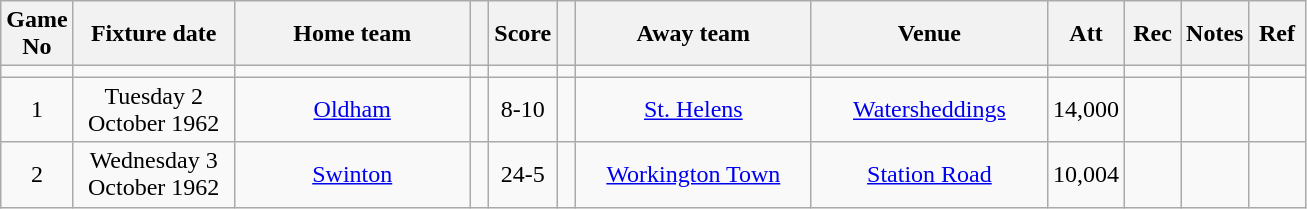<table class="wikitable" style="text-align:center;">
<tr>
<th width=20 abbr="No">Game No</th>
<th width=100 abbr="Date">Fixture date</th>
<th width=150 abbr="Home team">Home team</th>
<th width=5 abbr="space"></th>
<th width=20 abbr="Score">Score</th>
<th width=5 abbr="space"></th>
<th width=150 abbr="Away team">Away team</th>
<th width=150 abbr="Venue">Venue</th>
<th width=30 abbr="Att">Att</th>
<th width=30 abbr="Rec">Rec</th>
<th width=20 abbr="Notes">Notes</th>
<th width=30 abbr="Ref">Ref</th>
</tr>
<tr>
<td></td>
<td></td>
<td></td>
<td></td>
<td></td>
<td></td>
<td></td>
<td></td>
<td></td>
<td></td>
<td></td>
</tr>
<tr>
<td>1</td>
<td>Tuesday 2 October 1962</td>
<td><a href='#'>Oldham</a></td>
<td></td>
<td>8-10</td>
<td></td>
<td><a href='#'>St. Helens</a></td>
<td><a href='#'>Watersheddings</a></td>
<td>14,000</td>
<td></td>
<td></td>
<td></td>
</tr>
<tr>
<td>2</td>
<td>Wednesday 3 October 1962</td>
<td><a href='#'>Swinton</a></td>
<td></td>
<td>24-5</td>
<td></td>
<td><a href='#'>Workington Town</a></td>
<td><a href='#'>Station Road</a></td>
<td>10,004</td>
<td></td>
<td></td>
<td></td>
</tr>
</table>
